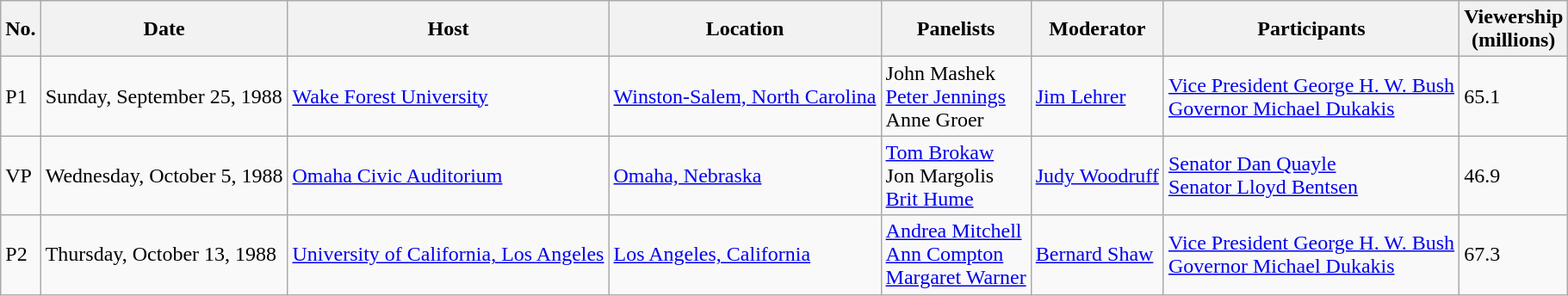<table class="wikitable">
<tr>
<th>No.</th>
<th>Date</th>
<th>Host</th>
<th>Location</th>
<th>Panelists</th>
<th>Moderator</th>
<th>Participants</th>
<th>Viewership<br>(millions)</th>
</tr>
<tr>
<td>P1</td>
<td>Sunday, September 25, 1988</td>
<td><a href='#'>Wake Forest University</a></td>
<td><a href='#'>Winston-Salem, North Carolina</a></td>
<td>John Mashek<br><a href='#'>Peter Jennings</a><br>Anne Groer</td>
<td><a href='#'>Jim Lehrer</a></td>
<td><a href='#'>Vice President George H. W. Bush</a><br><a href='#'>Governor Michael Dukakis</a></td>
<td>65.1</td>
</tr>
<tr>
<td>VP</td>
<td>Wednesday, October 5, 1988</td>
<td><a href='#'>Omaha Civic Auditorium</a></td>
<td><a href='#'>Omaha, Nebraska</a></td>
<td><a href='#'>Tom Brokaw</a><br>Jon Margolis<br><a href='#'>Brit Hume</a></td>
<td><a href='#'>Judy Woodruff</a></td>
<td><a href='#'>Senator Dan Quayle</a><br><a href='#'>Senator Lloyd Bentsen</a></td>
<td>46.9</td>
</tr>
<tr>
<td>P2</td>
<td>Thursday, October 13, 1988</td>
<td><a href='#'>University of California, Los Angeles</a></td>
<td><a href='#'>Los Angeles, California</a></td>
<td><a href='#'>Andrea Mitchell</a><br><a href='#'>Ann Compton</a><br><a href='#'>Margaret Warner</a></td>
<td><a href='#'>Bernard Shaw</a></td>
<td><a href='#'>Vice President George H. W. Bush</a><br><a href='#'>Governor Michael Dukakis</a></td>
<td>67.3</td>
</tr>
</table>
